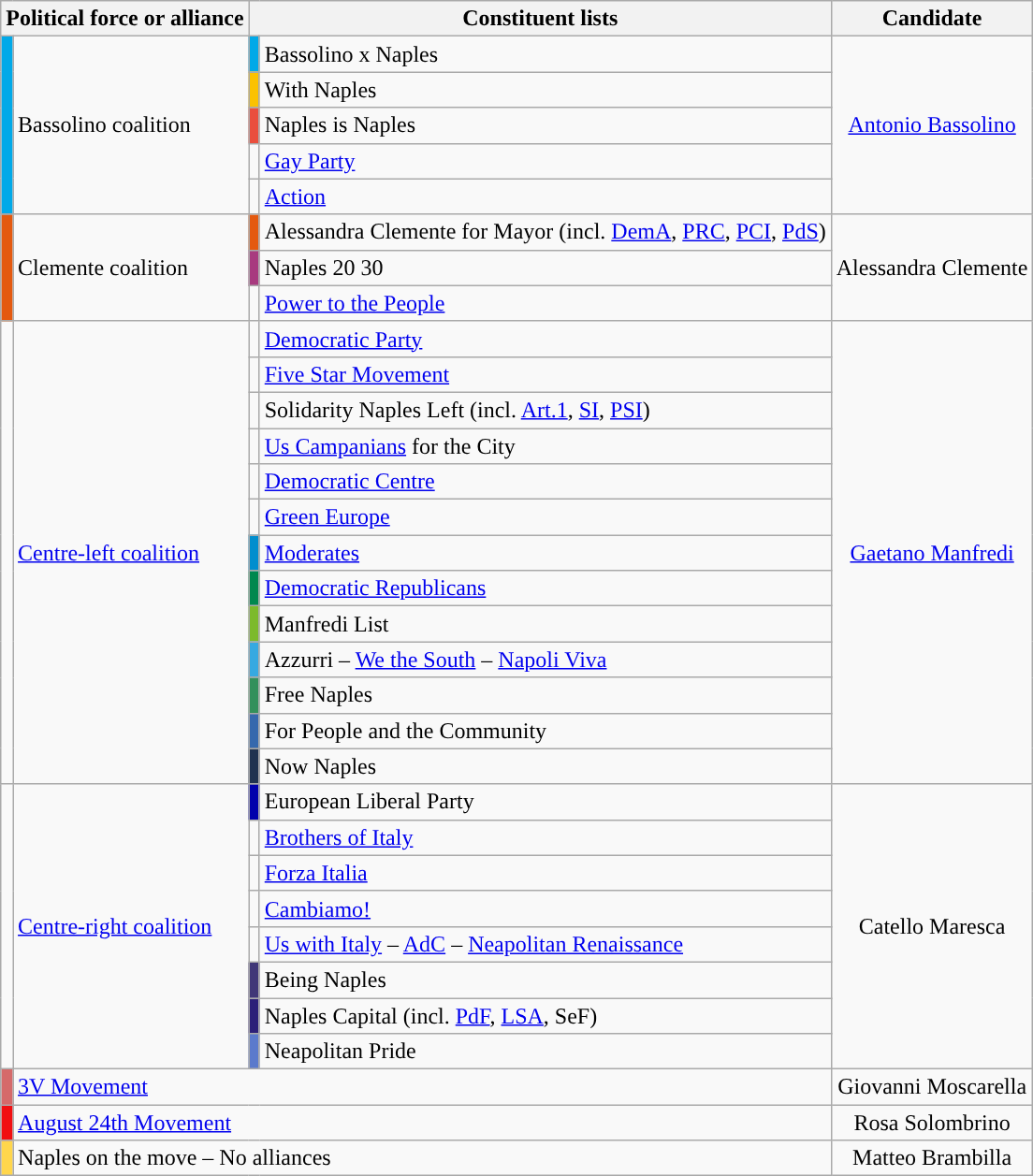<table class=wikitable style=text-align:left>
<tr>
<th colspan=2>Political force or alliance</th>
<th colspan=2>Constituent lists</th>
<th>Candidate</th>
</tr>
<tr>
<td rowspan=5 style="background-color:#01A9E8"></td>
<td rowspan=5>Bassolino coalition</td>
<td bgcolor="#01A9E8"></td>
<td style="text-align:left;">Bassolino x Naples</td>
<td rowspan=5 style="text-align:center;"><a href='#'>Antonio Bassolino</a></td>
</tr>
<tr>
<td bgcolor="#FBC201"></td>
<td style="text-align:left;">With Naples</td>
</tr>
<tr>
<td bgcolor="#EA4F3E"></td>
<td style="text-align:left;">Naples is Naples</td>
</tr>
<tr>
<td></td>
<td style="text-align:left;"><a href='#'>Gay Party</a></td>
</tr>
<tr>
<td></td>
<td style="text-align:left;"><a href='#'>Action</a></td>
</tr>
<tr>
<td rowspan=3 style="background-color:#E4590F"></td>
<td rowspan=3>Clemente coalition</td>
<td bgcolor="#E4590F"></td>
<td style="text-align:left;">Alessandra Clemente for Mayor (incl. <a href='#'>DemA</a>, <a href='#'>PRC</a>, <a href='#'>PCI</a>, <a href='#'>PdS</a>)</td>
<td rowspan=3 style="text-align:center;">Alessandra Clemente</td>
</tr>
<tr>
<td bgcolor="#A83A7F"></td>
<td style="text-align:left;">Naples 20 30</td>
</tr>
<tr>
<td></td>
<td style="text-align:left;"><a href='#'>Power to the People</a></td>
</tr>
<tr>
<td rowspan=13 style="background-color:"></td>
<td rowspan=13><a href='#'>Centre-left coalition</a></td>
<td></td>
<td style="text-align:left;"><a href='#'>Democratic Party</a></td>
<td rowspan=13 style="text-align:center;"><a href='#'>Gaetano Manfredi</a></td>
</tr>
<tr>
<td></td>
<td style="text-align:left;"><a href='#'>Five Star Movement</a></td>
</tr>
<tr>
<td></td>
<td style="text-align:left;">Solidarity Naples Left (incl. <a href='#'>Art.1</a>, <a href='#'>SI</a>, <a href='#'>PSI</a>)</td>
</tr>
<tr>
<td></td>
<td><a href='#'>Us Campanians</a> for the City</td>
</tr>
<tr>
<td></td>
<td style="text-align:left;"><a href='#'>Democratic Centre</a></td>
</tr>
<tr>
<td></td>
<td style="text-align:left;"><a href='#'>Green Europe</a></td>
</tr>
<tr>
<td bgcolor="#008ECE"></td>
<td style="text-align:left;"><a href='#'>Moderates</a></td>
</tr>
<tr>
<td bgcolor="#00884F"></td>
<td style="text-align:left;"><a href='#'>Democratic Republicans</a></td>
</tr>
<tr>
<td bgcolor="#7CBA2B"></td>
<td style="text-align:left;">Manfredi List</td>
</tr>
<tr>
<td bgcolor="#36A9E1"></td>
<td style="text-align:left;">Azzurri – <a href='#'>We the South</a> – <a href='#'>Napoli Viva</a></td>
</tr>
<tr>
<td bgcolor="#33905B"></td>
<td>Free Naples</td>
</tr>
<tr>
<td bgcolor="#3568AD"></td>
<td>For People and the Community</td>
</tr>
<tr>
<td bgcolor="#203351"></td>
<td>Now Naples</td>
</tr>
<tr>
<td rowspan="8" style="background-color:"></td>
<td rowspan="8"><a href='#'>Centre-right coalition</a></td>
<td bgcolor="#0000AC"></td>
<td style="text-align:left;">European Liberal Party</td>
<td rowspan="8" style="text-align:center;">Catello Maresca</td>
</tr>
<tr>
<td></td>
<td style="text-align:left;"><a href='#'>Brothers of Italy</a></td>
</tr>
<tr>
<td></td>
<td style="text-align:left;"><a href='#'>Forza Italia</a></td>
</tr>
<tr>
<td></td>
<td style="text-align:left;"><a href='#'>Cambiamo!</a></td>
</tr>
<tr>
<td></td>
<td style="text-align:left;"><a href='#'>Us with Italy</a> – <a href='#'>AdC</a> – <a href='#'>Neapolitan Renaissance</a></td>
</tr>
<tr>
<td bgcolor="#403778"></td>
<td style="text-align:left;">Being Naples</td>
</tr>
<tr>
<td bgcolor="#2C1F79"></td>
<td style="text-align:left;">Naples Capital (incl. <a href='#'>PdF</a>, <a href='#'>LSA</a>, SeF)</td>
</tr>
<tr>
<td bgcolor="#5B7ACC"></td>
<td style="text-align:left;">Neapolitan Pride</td>
</tr>
<tr>
<td bgcolor="#D56A6A"></td>
<td colspan="3"><a href='#'>3V Movement</a></td>
<td style="text-align:center;">Giovanni Moscarella</td>
</tr>
<tr>
<td bgcolor="#F10F11"></td>
<td colspan="3"><a href='#'>August 24th Movement</a></td>
<td style="text-align:center;">Rosa Solombrino</td>
</tr>
<tr>
<td bgcolor="#FFD64C"></td>
<td colspan="3">Naples on the move – No alliances</td>
<td style="text-align:center;">Matteo Brambilla</td>
</tr>
</table>
